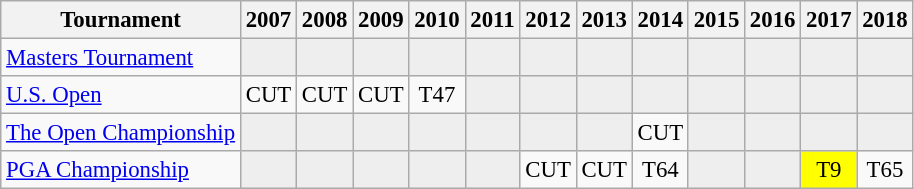<table class="wikitable" style="font-size:95%;text-align:center;">
<tr>
<th>Tournament</th>
<th>2007</th>
<th>2008</th>
<th>2009</th>
<th>2010</th>
<th>2011</th>
<th>2012</th>
<th>2013</th>
<th>2014</th>
<th>2015</th>
<th>2016</th>
<th>2017</th>
<th>2018</th>
</tr>
<tr>
<td align=left><a href='#'>Masters Tournament</a></td>
<td style="background:#eee;"></td>
<td style="background:#eee;"></td>
<td style="background:#eee;"></td>
<td style="background:#eee;"></td>
<td style="background:#eee;"></td>
<td style="background:#eee;"></td>
<td style="background:#eee;"></td>
<td style="background:#eee;"></td>
<td style="background:#eee;"></td>
<td style="background:#eee;"></td>
<td style="background:#eee;"></td>
<td style="background:#eee;"></td>
</tr>
<tr>
<td align=left><a href='#'>U.S. Open</a></td>
<td>CUT</td>
<td>CUT</td>
<td>CUT</td>
<td>T47</td>
<td style="background:#eee;"></td>
<td style="background:#eee;"></td>
<td style="background:#eee;"></td>
<td style="background:#eee;"></td>
<td style="background:#eee;"></td>
<td style="background:#eee;"></td>
<td style="background:#eee;"></td>
<td style="background:#eee;"></td>
</tr>
<tr>
<td align=left><a href='#'>The Open Championship</a></td>
<td style="background:#eee;"></td>
<td style="background:#eee;"></td>
<td style="background:#eee;"></td>
<td style="background:#eee;"></td>
<td style="background:#eee;"></td>
<td style="background:#eee;"></td>
<td style="background:#eee;"></td>
<td>CUT</td>
<td style="background:#eee;"></td>
<td style="background:#eee;"></td>
<td style="background:#eee;"></td>
<td style="background:#eee;"></td>
</tr>
<tr>
<td align=left><a href='#'>PGA Championship</a></td>
<td style="background:#eee;"></td>
<td style="background:#eee;"></td>
<td style="background:#eee;"></td>
<td style="background:#eee;"></td>
<td style="background:#eee;"></td>
<td>CUT</td>
<td>CUT</td>
<td>T64</td>
<td style="background:#eee;"></td>
<td style="background:#eee;"></td>
<td style="background:yellow;">T9</td>
<td>T65</td>
</tr>
</table>
